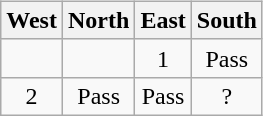<table class=wikitable style="float:left; margin-top:5px; margin-right:10px;">
<tr>
<th>West</th>
<th>North</th>
<th>East</th>
<th>South</th>
</tr>
<tr align=center>
<td></td>
<td></td>
<td>1</td>
<td>Pass</td>
</tr>
<tr align=center>
<td>2</td>
<td>Pass</td>
<td>Pass</td>
<td>?</td>
</tr>
</table>
